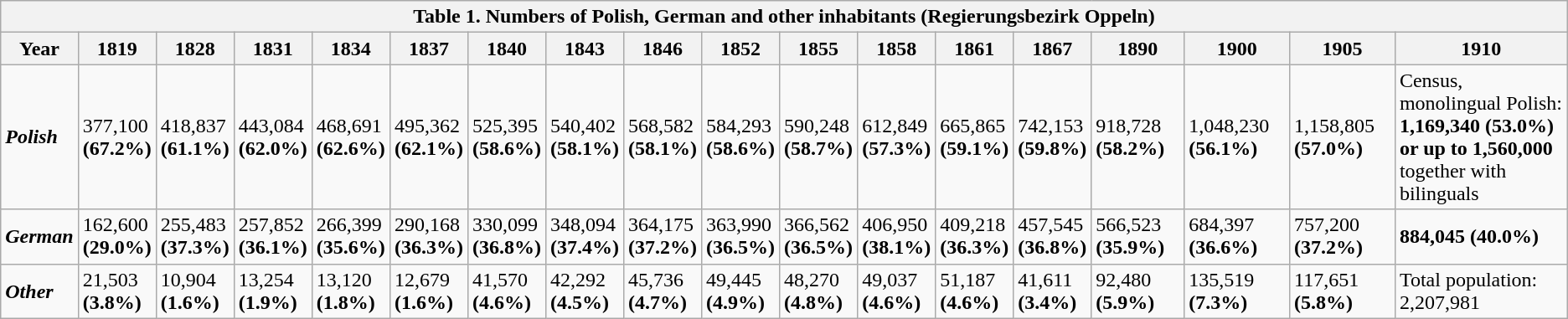<table class="wikitable">
<tr>
<th colspan="18">Table 1. Numbers of Polish, German and other inhabitants (Regierungsbezirk Oppeln)</th>
</tr>
<tr>
<th>Year</th>
<th>1819</th>
<th>1828</th>
<th>1831</th>
<th>1834</th>
<th>1837</th>
<th>1840</th>
<th>1843</th>
<th>1846</th>
<th>1852</th>
<th>1855</th>
<th>1858</th>
<th>1861</th>
<th>1867</th>
<th>1890</th>
<th>1900</th>
<th>1905</th>
<th>1910</th>
</tr>
<tr>
<td><strong><em>Polish</em></strong></td>
<td>377,100<br><strong>(67.2%)</strong></td>
<td>418,837<br><strong>(61.1%)</strong></td>
<td>443,084<br><strong>(62.0%)</strong></td>
<td>468,691<br><strong>(62.6%)</strong></td>
<td>495,362<br><strong>(62.1%)</strong></td>
<td>525,395<br><strong>(58.6%)</strong></td>
<td>540,402<br><strong>(58.1%)</strong></td>
<td>568,582<br><strong>(58.1%)</strong></td>
<td>584,293<br><strong>(58.6%)</strong></td>
<td>590,248<br><strong>(58.7%)</strong></td>
<td>612,849<br><strong>(57.3%)</strong></td>
<td>665,865<br><strong>(59.1%)</strong></td>
<td>742,153<br><strong>(59.8%)</strong></td>
<td>918,728 <strong>(58.2%)</strong></td>
<td>1,048,230 <strong>(56.1%)</strong></td>
<td>1,158,805 <strong>(57.0%)</strong></td>
<td>Census, monolingual Polish: <strong>1,169,340</strong> <strong>(53.0%)</strong><br><strong>or up to</strong> <strong>1,560,000</strong> together with bilinguals</td>
</tr>
<tr>
<td><strong><em>German</em></strong></td>
<td>162,600<br><strong>(29.0%)</strong></td>
<td>255,483<br><strong>(37.3%)</strong></td>
<td>257,852<br><strong>(36.1%)</strong></td>
<td>266,399<br><strong>(35.6%)</strong></td>
<td>290,168<br><strong>(36.3%)</strong></td>
<td>330,099<br><strong>(36.8%)</strong></td>
<td>348,094<br><strong>(37.4%)</strong></td>
<td>364,175<br><strong>(37.2%)</strong></td>
<td>363,990<br><strong>(36.5%)</strong></td>
<td>366,562<br><strong>(36.5%)</strong></td>
<td>406,950<br><strong>(38.1%)</strong></td>
<td>409,218<br><strong>(36.3%)</strong></td>
<td>457,545<br><strong>(36.8%)</strong></td>
<td>566,523 <strong>(35.9%)</strong></td>
<td>684,397 <strong>(36.6%)</strong></td>
<td>757,200 <strong>(37.2%)</strong></td>
<td><strong>884,045</strong> <strong>(40.0%)</strong></td>
</tr>
<tr>
<td><strong><em>Other</em></strong></td>
<td>21,503<br><strong>(3.8%)</strong></td>
<td>10,904<br><strong>(1.6%)</strong></td>
<td>13,254<br><strong>(1.9%)</strong></td>
<td>13,120<br><strong>(1.8%)</strong></td>
<td>12,679<br><strong>(1.6%)</strong></td>
<td>41,570<br><strong>(4.6%)</strong></td>
<td>42,292<br><strong>(4.5%)</strong></td>
<td>45,736<br><strong>(4.7%)</strong></td>
<td>49,445<br><strong>(4.9%)</strong></td>
<td>48,270<br><strong>(4.8%)</strong></td>
<td>49,037<br><strong>(4.6%)</strong></td>
<td>51,187<br><strong>(4.6%)</strong></td>
<td>41,611<br><strong>(3.4%)</strong></td>
<td>92,480<br><strong>(5.9%)</strong></td>
<td>135,519<br><strong>(7.3%)</strong></td>
<td>117,651<br><strong>(5.8%)</strong></td>
<td>Total population: 2,207,981</td>
</tr>
</table>
